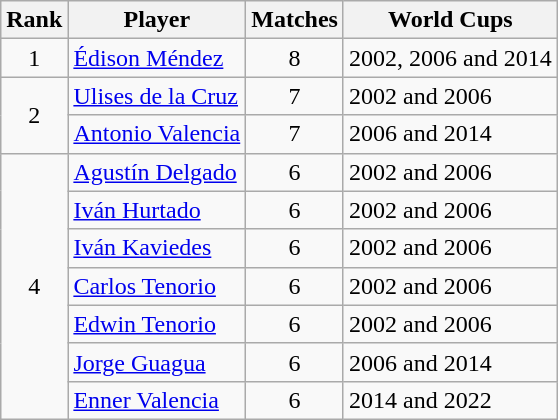<table class="wikitable" style="text-align: left;">
<tr>
<th>Rank</th>
<th>Player</th>
<th>Matches</th>
<th>World Cups</th>
</tr>
<tr>
<td align=center>1</td>
<td><a href='#'>Édison Méndez</a></td>
<td align=center>8</td>
<td>2002, 2006 and 2014</td>
</tr>
<tr>
<td rowspan=2 align=center>2</td>
<td><a href='#'>Ulises de la Cruz</a></td>
<td align=center>7</td>
<td>2002 and 2006</td>
</tr>
<tr>
<td><a href='#'>Antonio Valencia</a></td>
<td align=center>7</td>
<td>2006 and 2014</td>
</tr>
<tr>
<td rowspan=7 align=center>4</td>
<td><a href='#'>Agustín Delgado</a></td>
<td align=center>6</td>
<td>2002 and 2006</td>
</tr>
<tr>
<td><a href='#'>Iván Hurtado</a></td>
<td align=center>6</td>
<td>2002 and 2006</td>
</tr>
<tr>
<td><a href='#'>Iván Kaviedes</a></td>
<td align=center>6</td>
<td>2002 and 2006</td>
</tr>
<tr>
<td><a href='#'>Carlos Tenorio</a></td>
<td align=center>6</td>
<td>2002 and 2006</td>
</tr>
<tr>
<td><a href='#'>Edwin Tenorio</a></td>
<td align=center>6</td>
<td>2002 and 2006</td>
</tr>
<tr>
<td><a href='#'>Jorge Guagua</a></td>
<td align=center>6</td>
<td>2006 and 2014</td>
</tr>
<tr>
<td><a href='#'>Enner Valencia</a></td>
<td align=center>6</td>
<td>2014 and 2022</td>
</tr>
</table>
